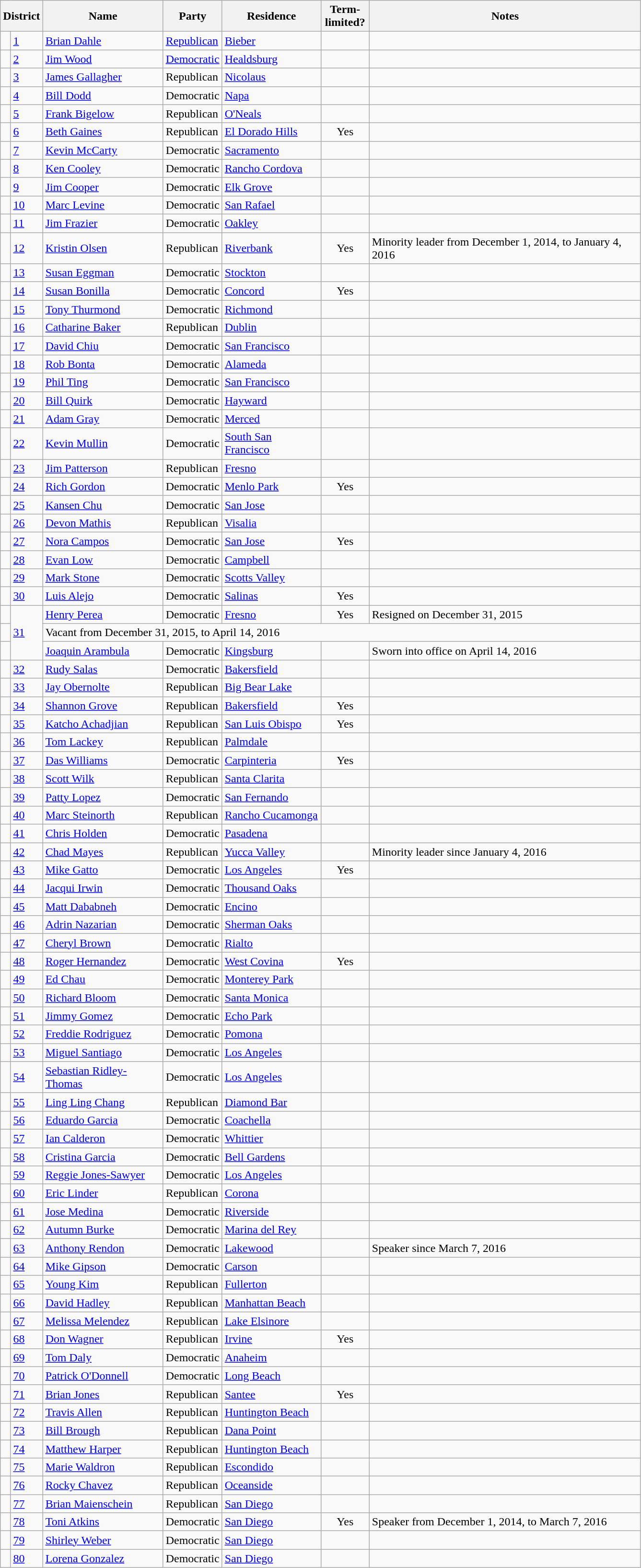<table class="wikitable">
<tr>
<th scope="col" width="30" colspan="2">District</th>
<th scope="col" width="160">Name</th>
<th scope="col" width="70">Party</th>
<th scope="col" width="130">Residence</th>
<th scope="col" width="60">Term-limited?</th>
<th scope="col" width="370">Notes</th>
</tr>
<tr>
<td></td>
<td><a href='#'>1</a></td>
<td><a href='#'>Brian Dahle</a></td>
<td><a href='#'>Republican</a></td>
<td><a href='#'>Bieber</a></td>
<td></td>
<td></td>
</tr>
<tr>
<td></td>
<td><a href='#'>2</a></td>
<td><a href='#'>Jim Wood</a></td>
<td><a href='#'>Democratic</a></td>
<td><a href='#'>Healdsburg</a></td>
<td></td>
<td></td>
</tr>
<tr>
<td></td>
<td><a href='#'>3</a></td>
<td><a href='#'>James Gallagher</a></td>
<td>Republican</td>
<td><a href='#'>Nicolaus</a></td>
<td></td>
<td></td>
</tr>
<tr>
<td></td>
<td><a href='#'>4</a></td>
<td><a href='#'>Bill Dodd</a></td>
<td>Democratic</td>
<td><a href='#'>Napa</a></td>
<td></td>
<td></td>
</tr>
<tr>
<td></td>
<td><a href='#'>5</a></td>
<td><a href='#'>Frank Bigelow</a></td>
<td>Republican</td>
<td><a href='#'>O'Neals</a></td>
<td></td>
<td></td>
</tr>
<tr>
<td></td>
<td><a href='#'>6</a></td>
<td><a href='#'>Beth Gaines</a></td>
<td>Republican</td>
<td><a href='#'>El Dorado Hills</a></td>
<td style="text-align:center">Yes</td>
<td></td>
</tr>
<tr>
<td></td>
<td><a href='#'>7</a></td>
<td><a href='#'>Kevin McCarty</a></td>
<td>Democratic</td>
<td><a href='#'>Sacramento</a></td>
<td></td>
<td></td>
</tr>
<tr>
<td></td>
<td><a href='#'>8</a></td>
<td><a href='#'>Ken Cooley</a></td>
<td>Democratic</td>
<td><a href='#'>Rancho Cordova</a></td>
<td></td>
<td></td>
</tr>
<tr>
<td></td>
<td><a href='#'>9</a></td>
<td><a href='#'>Jim Cooper</a></td>
<td>Democratic</td>
<td><a href='#'>Elk Grove</a></td>
<td></td>
<td></td>
</tr>
<tr>
<td></td>
<td><a href='#'>10</a></td>
<td><a href='#'>Marc Levine</a></td>
<td>Democratic</td>
<td><a href='#'>San Rafael</a></td>
<td></td>
<td></td>
</tr>
<tr>
<td></td>
<td><a href='#'>11</a></td>
<td><a href='#'>Jim Frazier</a></td>
<td>Democratic</td>
<td><a href='#'>Oakley</a></td>
<td></td>
<td></td>
</tr>
<tr>
<td></td>
<td><a href='#'>12</a></td>
<td><a href='#'>Kristin Olsen</a></td>
<td>Republican</td>
<td><a href='#'>Riverbank</a></td>
<td style="text-align:center">Yes</td>
<td>Minority leader from December 1, 2014, to January 4, 2016</td>
</tr>
<tr>
<td></td>
<td><a href='#'>13</a></td>
<td><a href='#'>Susan Eggman</a></td>
<td>Democratic</td>
<td><a href='#'>Stockton</a></td>
<td></td>
<td></td>
</tr>
<tr>
<td></td>
<td><a href='#'>14</a></td>
<td><a href='#'>Susan Bonilla</a></td>
<td>Democratic</td>
<td><a href='#'>Concord</a></td>
<td style="text-align:center">Yes</td>
<td></td>
</tr>
<tr>
<td></td>
<td><a href='#'>15</a></td>
<td><a href='#'>Tony Thurmond</a></td>
<td>Democratic</td>
<td><a href='#'>Richmond</a></td>
<td></td>
<td></td>
</tr>
<tr>
<td></td>
<td><a href='#'>16</a></td>
<td><a href='#'>Catharine Baker</a></td>
<td>Republican</td>
<td><a href='#'>Dublin</a></td>
<td></td>
<td></td>
</tr>
<tr>
<td></td>
<td><a href='#'>17</a></td>
<td><a href='#'>David Chiu</a></td>
<td>Democratic</td>
<td><a href='#'>San Francisco</a></td>
<td></td>
<td></td>
</tr>
<tr>
<td></td>
<td><a href='#'>18</a></td>
<td><a href='#'>Rob Bonta</a></td>
<td>Democratic</td>
<td><a href='#'>Alameda</a></td>
<td></td>
<td></td>
</tr>
<tr>
<td></td>
<td><a href='#'>19</a></td>
<td><a href='#'>Phil Ting</a></td>
<td>Democratic</td>
<td><a href='#'>San Francisco</a></td>
<td></td>
<td></td>
</tr>
<tr>
<td></td>
<td><a href='#'>20</a></td>
<td><a href='#'>Bill Quirk</a></td>
<td>Democratic</td>
<td><a href='#'>Hayward</a></td>
<td></td>
<td></td>
</tr>
<tr>
<td></td>
<td><a href='#'>21</a></td>
<td><a href='#'>Adam Gray</a></td>
<td>Democratic</td>
<td><a href='#'>Merced</a></td>
<td></td>
<td></td>
</tr>
<tr>
<td></td>
<td><a href='#'>22</a></td>
<td><a href='#'>Kevin Mullin</a></td>
<td>Democratic</td>
<td><a href='#'>South San Francisco</a></td>
<td></td>
<td></td>
</tr>
<tr>
<td></td>
<td><a href='#'>23</a></td>
<td><a href='#'>Jim Patterson</a></td>
<td>Republican</td>
<td><a href='#'>Fresno</a></td>
<td></td>
<td></td>
</tr>
<tr>
<td></td>
<td><a href='#'>24</a></td>
<td><a href='#'>Rich Gordon</a></td>
<td>Democratic</td>
<td><a href='#'>Menlo Park</a></td>
<td style="text-align:center">Yes</td>
<td></td>
</tr>
<tr>
<td></td>
<td><a href='#'>25</a></td>
<td><a href='#'>Kansen Chu</a></td>
<td>Democratic</td>
<td><a href='#'>San Jose</a></td>
<td></td>
<td></td>
</tr>
<tr>
<td></td>
<td><a href='#'>26</a></td>
<td><a href='#'>Devon Mathis</a></td>
<td>Republican</td>
<td><a href='#'>Visalia</a></td>
<td></td>
<td></td>
</tr>
<tr>
<td></td>
<td><a href='#'>27</a></td>
<td><a href='#'>Nora Campos</a></td>
<td>Democratic</td>
<td><a href='#'>San Jose</a></td>
<td style="text-align:center">Yes</td>
<td></td>
</tr>
<tr>
<td></td>
<td><a href='#'>28</a></td>
<td><a href='#'>Evan Low</a></td>
<td>Democratic</td>
<td><a href='#'>Campbell</a></td>
<td></td>
<td></td>
</tr>
<tr>
<td></td>
<td><a href='#'>29</a></td>
<td><a href='#'>Mark Stone</a></td>
<td>Democratic</td>
<td><a href='#'>Scotts Valley</a></td>
<td></td>
<td></td>
</tr>
<tr>
<td></td>
<td><a href='#'>30</a></td>
<td><a href='#'>Luis Alejo</a></td>
<td>Democratic</td>
<td><a href='#'>Salinas</a></td>
<td style="text-align:center">Yes</td>
<td></td>
</tr>
<tr>
<td></td>
<td rowspan="3"><a href='#'>31</a></td>
<td><a href='#'>Henry Perea</a></td>
<td>Democratic</td>
<td><a href='#'>Fresno</a></td>
<td style="text-align:center">Yes</td>
<td>Resigned on December 31, 2015</td>
</tr>
<tr>
<td></td>
<td colspan="5">Vacant from December 31, 2015, to April 14, 2016</td>
</tr>
<tr>
<td></td>
<td><a href='#'>Joaquin Arambula</a></td>
<td>Democratic</td>
<td><a href='#'>Kingsburg</a></td>
<td></td>
<td>Sworn into office on April 14, 2016</td>
</tr>
<tr>
<td></td>
<td><a href='#'>32</a></td>
<td><a href='#'>Rudy Salas</a></td>
<td>Democratic</td>
<td><a href='#'>Bakersfield</a></td>
<td></td>
<td></td>
</tr>
<tr>
<td></td>
<td><a href='#'>33</a></td>
<td><a href='#'>Jay Obernolte</a></td>
<td>Republican</td>
<td><a href='#'>Big Bear Lake</a></td>
<td></td>
<td></td>
</tr>
<tr>
<td></td>
<td><a href='#'>34</a></td>
<td><a href='#'>Shannon Grove</a></td>
<td>Republican</td>
<td><a href='#'>Bakersfield</a></td>
<td style="text-align:center">Yes</td>
<td></td>
</tr>
<tr>
<td></td>
<td><a href='#'>35</a></td>
<td><a href='#'>Katcho Achadjian</a></td>
<td>Republican</td>
<td><a href='#'>San Luis Obispo</a></td>
<td style="text-align:center">Yes</td>
<td></td>
</tr>
<tr>
<td></td>
<td><a href='#'>36</a></td>
<td><a href='#'>Tom Lackey</a></td>
<td>Republican</td>
<td><a href='#'>Palmdale</a></td>
<td></td>
<td></td>
</tr>
<tr>
<td></td>
<td><a href='#'>37</a></td>
<td><a href='#'>Das Williams</a></td>
<td>Democratic</td>
<td><a href='#'>Carpinteria</a></td>
<td style="text-align:center">Yes</td>
<td></td>
</tr>
<tr>
<td></td>
<td><a href='#'>38</a></td>
<td><a href='#'>Scott Wilk</a></td>
<td>Republican</td>
<td><a href='#'>Santa Clarita</a></td>
<td></td>
<td></td>
</tr>
<tr>
<td></td>
<td><a href='#'>39</a></td>
<td><a href='#'>Patty Lopez</a></td>
<td>Democratic</td>
<td><a href='#'>San Fernando</a></td>
<td></td>
<td></td>
</tr>
<tr>
<td></td>
<td><a href='#'>40</a></td>
<td><a href='#'>Marc Steinorth</a></td>
<td>Republican</td>
<td><a href='#'>Rancho Cucamonga</a></td>
<td></td>
<td></td>
</tr>
<tr>
<td></td>
<td><a href='#'>41</a></td>
<td><a href='#'>Chris Holden</a></td>
<td>Democratic</td>
<td><a href='#'>Pasadena</a></td>
<td></td>
<td></td>
</tr>
<tr>
<td></td>
<td><a href='#'>42</a></td>
<td><a href='#'>Chad Mayes</a></td>
<td>Republican</td>
<td><a href='#'>Yucca Valley</a></td>
<td></td>
<td>Minority leader since January 4, 2016</td>
</tr>
<tr>
<td></td>
<td><a href='#'>43</a></td>
<td><a href='#'>Mike Gatto</a></td>
<td>Democratic</td>
<td><a href='#'>Los Angeles</a></td>
<td style="text-align:center">Yes</td>
<td></td>
</tr>
<tr>
<td></td>
<td><a href='#'>44</a></td>
<td><a href='#'>Jacqui Irwin</a></td>
<td>Democratic</td>
<td><a href='#'>Thousand Oaks</a></td>
<td></td>
<td></td>
</tr>
<tr>
<td></td>
<td><a href='#'>45</a></td>
<td><a href='#'>Matt Dababneh</a></td>
<td>Democratic</td>
<td><a href='#'>Encino</a></td>
<td></td>
<td></td>
</tr>
<tr>
<td></td>
<td><a href='#'>46</a></td>
<td><a href='#'>Adrin Nazarian</a></td>
<td>Democratic</td>
<td><a href='#'>Sherman Oaks</a></td>
<td></td>
<td></td>
</tr>
<tr>
<td></td>
<td><a href='#'>47</a></td>
<td><a href='#'>Cheryl Brown</a></td>
<td>Democratic</td>
<td><a href='#'>Rialto</a></td>
<td></td>
<td></td>
</tr>
<tr>
<td></td>
<td><a href='#'>48</a></td>
<td><a href='#'>Roger Hernandez</a></td>
<td>Democratic</td>
<td><a href='#'>West Covina</a></td>
<td style="text-align:center">Yes</td>
<td></td>
</tr>
<tr>
<td></td>
<td><a href='#'>49</a></td>
<td><a href='#'>Ed Chau</a></td>
<td>Democratic</td>
<td><a href='#'>Monterey Park</a></td>
<td></td>
<td></td>
</tr>
<tr>
<td></td>
<td><a href='#'>50</a></td>
<td><a href='#'>Richard Bloom</a></td>
<td>Democratic</td>
<td><a href='#'>Santa Monica</a></td>
<td></td>
<td></td>
</tr>
<tr>
<td></td>
<td><a href='#'>51</a></td>
<td><a href='#'>Jimmy Gomez</a></td>
<td>Democratic</td>
<td><a href='#'>Echo Park</a></td>
<td></td>
<td></td>
</tr>
<tr>
<td></td>
<td><a href='#'>52</a></td>
<td><a href='#'>Freddie Rodriguez</a></td>
<td>Democratic</td>
<td><a href='#'>Pomona</a></td>
<td></td>
<td></td>
</tr>
<tr>
<td></td>
<td><a href='#'>53</a></td>
<td><a href='#'>Miguel Santiago</a></td>
<td>Democratic</td>
<td><a href='#'>Los Angeles</a></td>
<td></td>
<td></td>
</tr>
<tr>
<td></td>
<td><a href='#'>54</a></td>
<td><a href='#'>Sebastian Ridley-Thomas</a></td>
<td>Democratic</td>
<td><a href='#'>Los Angeles</a></td>
<td></td>
<td></td>
</tr>
<tr>
<td></td>
<td><a href='#'>55</a></td>
<td><a href='#'>Ling Ling Chang</a></td>
<td>Republican</td>
<td><a href='#'>Diamond Bar</a></td>
<td></td>
<td></td>
</tr>
<tr>
<td></td>
<td><a href='#'>56</a></td>
<td><a href='#'>Eduardo Garcia</a></td>
<td>Democratic</td>
<td><a href='#'>Coachella</a></td>
<td></td>
<td></td>
</tr>
<tr>
<td></td>
<td><a href='#'>57</a></td>
<td><a href='#'>Ian Calderon</a></td>
<td>Democratic</td>
<td><a href='#'>Whittier</a></td>
<td></td>
<td></td>
</tr>
<tr>
<td></td>
<td><a href='#'>58</a></td>
<td><a href='#'>Cristina Garcia</a></td>
<td>Democratic</td>
<td><a href='#'>Bell Gardens</a></td>
<td></td>
<td></td>
</tr>
<tr>
<td></td>
<td><a href='#'>59</a></td>
<td><a href='#'>Reggie Jones-Sawyer</a></td>
<td>Democratic</td>
<td><a href='#'>Los Angeles</a></td>
<td></td>
<td></td>
</tr>
<tr>
<td></td>
<td><a href='#'>60</a></td>
<td><a href='#'>Eric Linder</a></td>
<td>Republican</td>
<td><a href='#'>Corona</a></td>
<td></td>
<td></td>
</tr>
<tr>
<td></td>
<td><a href='#'>61</a></td>
<td><a href='#'>Jose Medina</a></td>
<td>Democratic</td>
<td><a href='#'>Riverside</a></td>
<td></td>
<td></td>
</tr>
<tr>
<td></td>
<td><a href='#'>62</a></td>
<td><a href='#'>Autumn Burke</a></td>
<td>Democratic</td>
<td><a href='#'>Marina del Rey</a></td>
<td></td>
<td></td>
</tr>
<tr>
<td></td>
<td><a href='#'>63</a></td>
<td><a href='#'>Anthony Rendon</a></td>
<td>Democratic</td>
<td><a href='#'>Lakewood</a></td>
<td></td>
<td>Speaker since March 7, 2016</td>
</tr>
<tr>
<td></td>
<td><a href='#'>64</a></td>
<td><a href='#'>Mike Gipson</a></td>
<td>Democratic</td>
<td><a href='#'>Carson</a></td>
<td></td>
<td></td>
</tr>
<tr>
<td></td>
<td><a href='#'>65</a></td>
<td><a href='#'>Young Kim</a></td>
<td>Republican</td>
<td><a href='#'>Fullerton</a></td>
<td></td>
<td></td>
</tr>
<tr>
<td></td>
<td><a href='#'>66</a></td>
<td><a href='#'>David Hadley</a></td>
<td>Republican</td>
<td><a href='#'>Manhattan Beach</a></td>
<td></td>
<td></td>
</tr>
<tr>
<td></td>
<td><a href='#'>67</a></td>
<td><a href='#'>Melissa Melendez</a></td>
<td>Republican</td>
<td><a href='#'>Lake Elsinore</a></td>
<td></td>
<td></td>
</tr>
<tr>
<td></td>
<td><a href='#'>68</a></td>
<td><a href='#'>Don Wagner</a></td>
<td>Republican</td>
<td><a href='#'>Irvine</a></td>
<td style="text-align:center">Yes</td>
<td></td>
</tr>
<tr>
<td></td>
<td><a href='#'>69</a></td>
<td><a href='#'>Tom Daly</a></td>
<td>Democratic</td>
<td><a href='#'>Anaheim</a></td>
<td></td>
<td></td>
</tr>
<tr>
<td></td>
<td><a href='#'>70</a></td>
<td><a href='#'>Patrick O'Donnell</a></td>
<td>Democratic</td>
<td><a href='#'>Long Beach</a></td>
<td></td>
<td></td>
</tr>
<tr>
<td></td>
<td><a href='#'>71</a></td>
<td><a href='#'>Brian Jones</a></td>
<td>Republican</td>
<td><a href='#'>Santee</a></td>
<td style="text-align:center">Yes</td>
<td></td>
</tr>
<tr>
<td></td>
<td><a href='#'>72</a></td>
<td><a href='#'>Travis Allen</a></td>
<td>Republican</td>
<td><a href='#'>Huntington Beach</a></td>
<td></td>
<td></td>
</tr>
<tr>
<td></td>
<td><a href='#'>73</a></td>
<td><a href='#'>Bill Brough</a></td>
<td>Republican</td>
<td><a href='#'>Dana Point</a></td>
<td></td>
<td></td>
</tr>
<tr>
<td></td>
<td><a href='#'>74</a></td>
<td><a href='#'>Matthew Harper</a></td>
<td>Republican</td>
<td><a href='#'>Huntington Beach</a></td>
<td></td>
<td></td>
</tr>
<tr>
<td></td>
<td><a href='#'>75</a></td>
<td><a href='#'>Marie Waldron</a></td>
<td>Republican</td>
<td><a href='#'>Escondido</a></td>
<td></td>
<td></td>
</tr>
<tr>
<td></td>
<td><a href='#'>76</a></td>
<td><a href='#'>Rocky Chavez</a></td>
<td>Republican</td>
<td><a href='#'>Oceanside</a></td>
<td></td>
<td></td>
</tr>
<tr>
<td></td>
<td><a href='#'>77</a></td>
<td><a href='#'>Brian Maienschein</a></td>
<td>Republican</td>
<td><a href='#'>San Diego</a></td>
<td></td>
<td></td>
</tr>
<tr>
<td></td>
<td><a href='#'>78</a></td>
<td><a href='#'>Toni Atkins</a></td>
<td>Democratic</td>
<td><a href='#'>San Diego</a></td>
<td style="text-align:center">Yes</td>
<td>Speaker from December 1, 2014, to March 7, 2016</td>
</tr>
<tr>
<td></td>
<td><a href='#'>79</a></td>
<td><a href='#'>Shirley Weber</a></td>
<td>Democratic</td>
<td><a href='#'>San Diego</a></td>
<td></td>
<td></td>
</tr>
<tr>
<td></td>
<td><a href='#'>80</a></td>
<td><a href='#'>Lorena Gonzalez</a></td>
<td>Democratic</td>
<td><a href='#'>San Diego</a></td>
<td></td>
<td></td>
</tr>
</table>
